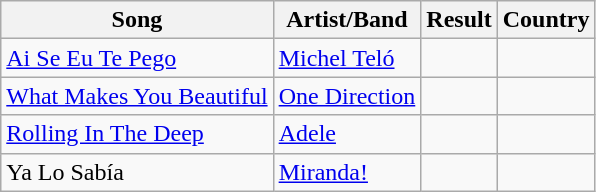<table class="wikitable">
<tr>
<th>Song</th>
<th>Artist/Band</th>
<th>Result</th>
<th>Country</th>
</tr>
<tr>
<td><a href='#'>Ai Se Eu Te Pego</a></td>
<td><a href='#'>Michel Teló</a></td>
<td></td>
<td></td>
</tr>
<tr>
<td><a href='#'>What Makes You Beautiful</a></td>
<td><a href='#'>One Direction</a></td>
<td></td>
<td></td>
</tr>
<tr>
<td><a href='#'>Rolling In The Deep</a></td>
<td><a href='#'>Adele</a></td>
<td></td>
<td></td>
</tr>
<tr>
<td>Ya Lo Sabía</td>
<td><a href='#'>Miranda!</a></td>
<td></td>
<td></td>
</tr>
</table>
